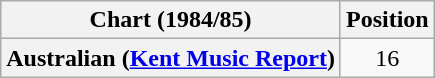<table class="wikitable sortable plainrowheaders">
<tr>
<th scope="col">Chart (1984/85)</th>
<th scope="col">Position</th>
</tr>
<tr>
<th scope="row">Australian (<a href='#'>Kent Music Report</a>)</th>
<td style="text-align:center;">16</td>
</tr>
</table>
